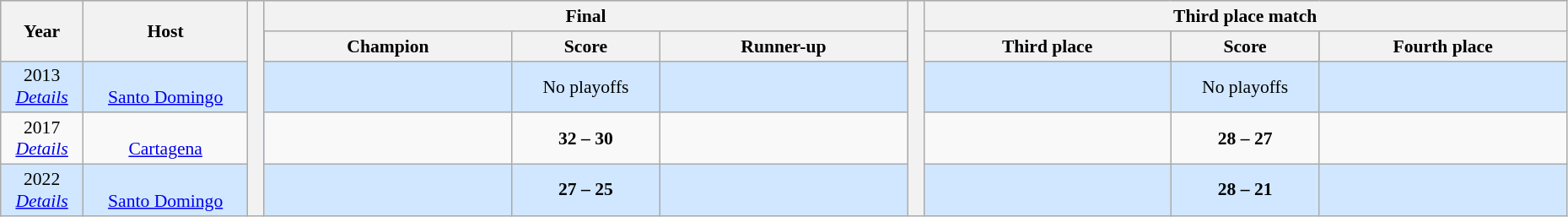<table class="wikitable" style="font-size:90%; width: 98%; text-align: center;">
<tr bgcolor=#C1D8FF>
<th rowspan=2 width=5%>Year</th>
<th rowspan=2 width=10%>Host</th>
<th width=1% rowspan=5 bgcolor=ffffff></th>
<th colspan=3>Final</th>
<th width=1% rowspan=5 bgcolor=ffffff></th>
<th colspan=3>Third place match</th>
</tr>
<tr bgcolor=FEF>
<th width=15%>Champion</th>
<th width=9%>Score</th>
<th width=15%>Runner-up</th>
<th width=15%>Third place</th>
<th width=9%>Score</th>
<th width=15%>Fourth place</th>
</tr>
<tr bgcolor=#D0E7FF>
<td>2013<br><em><a href='#'>Details</a></em></td>
<td><br><a href='#'>Santo Domingo</a></td>
<td><strong></strong></td>
<td><span>No playoffs</span></td>
<td></td>
<td></td>
<td><span>No playoffs</span></td>
<td></td>
</tr>
<tr>
<td>2017<br><em><a href='#'>Details</a></em></td>
<td><br><a href='#'>Cartagena</a></td>
<td><strong></strong></td>
<td><strong>32 – 30</strong></td>
<td></td>
<td></td>
<td><strong>28 – 27</strong></td>
<td></td>
</tr>
<tr bgcolor=#D0E7FF>
<td>2022<br><em><a href='#'>Details</a></em></td>
<td><br><a href='#'>Santo Domingo</a></td>
<td><strong></strong></td>
<td><strong>27 – 25</strong></td>
<td></td>
<td></td>
<td><strong>28 – 21</strong></td>
<td></td>
</tr>
</table>
